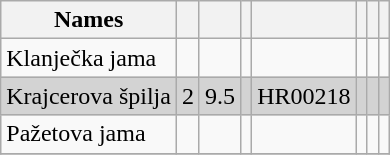<table class="wikitable sortable sticky-header">
<tr>
<th>Names</th>
<th></th>
<th></th>
<th></th>
<th></th>
<th></th>
<th></th>
<th></th>
</tr>
<tr>
<td>Klanječka jama</td>
<td></td>
<td></td>
<td></td>
<td></td>
<td></td>
<td></td>
<td></td>
</tr>
<tr bgcolor="LightGray">
<td>Krajcerova špilja</td>
<td>2</td>
<td>9.5</td>
<td></td>
<td>HR00218</td>
<td></td>
<td></td>
<td></td>
</tr>
<tr>
<td>Pažetova jama</td>
<td></td>
<td></td>
<td></td>
<td></td>
<td></td>
<td></td>
<td></td>
</tr>
<tr>
</tr>
</table>
